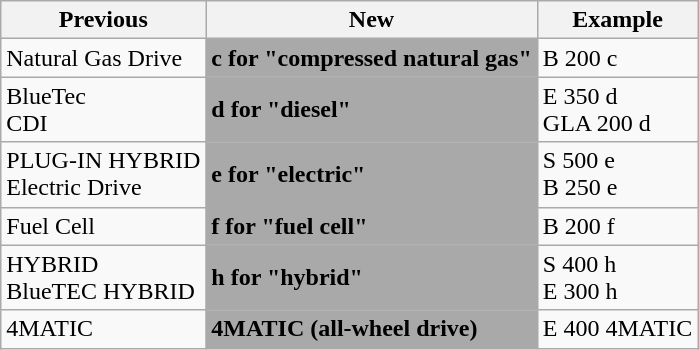<table class="wikitable">
<tr>
<th>Previous</th>
<th>New</th>
<th>Example</th>
</tr>
<tr>
<td>Natural Gas Drive</td>
<td style="background:darkGrey;"><strong>c for "compressed natural gas"</strong></td>
<td>B 200 c</td>
</tr>
<tr>
<td>BlueTec<br>CDI</td>
<td style="background:darkGrey;"><strong>d for "diesel"</strong></td>
<td>E 350 d<br>GLA 200 d</td>
</tr>
<tr>
<td>PLUG-IN HYBRID<br>Electric Drive</td>
<td style="background:darkGrey;"><strong>e for "electric"</strong></td>
<td>S 500 e<br>B 250 e</td>
</tr>
<tr>
<td>Fuel Cell</td>
<td style="background:darkGrey;"><strong>f for "fuel cell"</strong></td>
<td>B 200 f</td>
</tr>
<tr>
<td>HYBRID<br>BlueTEC HYBRID</td>
<td style="background:darkGrey;"><strong>h for "hybrid"</strong></td>
<td>S 400 h<br>E 300 h</td>
</tr>
<tr>
<td>4MATIC</td>
<td style="background:darkGrey;"><strong>4MATIC (all-wheel drive)</strong></td>
<td>E 400 4MATIC</td>
</tr>
</table>
